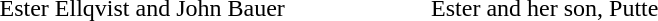<table style="width:520px;">
<tr>
<td colspan="2"></td>
<td></td>
</tr>
<tr>
<td colspan="2">Ester Ellqvist and John Bauer</td>
<td>Ester and her son, Putte</td>
</tr>
<tr>
</tr>
</table>
